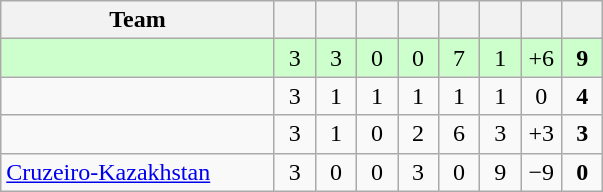<table class="wikitable" style="text-align:center;">
<tr>
<th width=175>Team</th>
<th width=20></th>
<th width=20></th>
<th width=20></th>
<th width=20></th>
<th width=20></th>
<th width=20></th>
<th width=20></th>
<th width=20></th>
</tr>
<tr bgcolor=ccffcc>
<td align="left"></td>
<td>3</td>
<td>3</td>
<td>0</td>
<td>0</td>
<td>7</td>
<td>1</td>
<td>+6</td>
<td><strong>9</strong></td>
</tr>
<tr>
<td align="left"></td>
<td>3</td>
<td>1</td>
<td>1</td>
<td>1</td>
<td>1</td>
<td>1</td>
<td>0</td>
<td><strong>4</strong></td>
</tr>
<tr>
<td align="left"></td>
<td>3</td>
<td>1</td>
<td>0</td>
<td>2</td>
<td>6</td>
<td>3</td>
<td>+3</td>
<td><strong>3</strong></td>
</tr>
<tr>
<td align="left"> <a href='#'>Cruzeiro-Kazakhstan</a></td>
<td>3</td>
<td>0</td>
<td>0</td>
<td>3</td>
<td>0</td>
<td>9</td>
<td>−9</td>
<td><strong>0</strong></td>
</tr>
</table>
